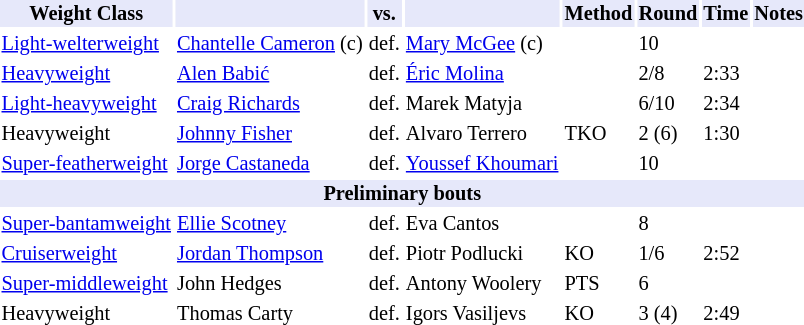<table class="toccolours" style="font-size: 85%;">
<tr>
<th style="background:#e6e8fa; color:#000; text-align:center;">Weight Class</th>
<th style="background:#e6e8fa; color:#000; text-align:center;"></th>
<th style="background:#e6e8fa; color:#000; text-align:center;">vs.</th>
<th style="background:#e6e8fa; color:#000; text-align:center;"></th>
<th style="background:#e6e8fa; color:#000; text-align:center;">Method</th>
<th style="background:#e6e8fa; color:#000; text-align:center;">Round</th>
<th style="background:#e6e8fa; color:#000; text-align:center;">Time</th>
<th style="background:#e6e8fa; color:#000; text-align:center;">Notes</th>
</tr>
<tr>
<td><a href='#'>Light-welterweight</a></td>
<td><a href='#'>Chantelle Cameron</a> (c)</td>
<td>def.</td>
<td><a href='#'>Mary McGee</a> (c)</td>
<td></td>
<td>10</td>
<td></td>
<td></td>
</tr>
<tr>
<td><a href='#'>Heavyweight</a></td>
<td><a href='#'>Alen Babić</a></td>
<td>def.</td>
<td><a href='#'>Éric Molina</a></td>
<td></td>
<td>2/8</td>
<td>2:33</td>
<td></td>
</tr>
<tr>
<td><a href='#'>Light-heavyweight</a></td>
<td><a href='#'>Craig Richards</a></td>
<td>def.</td>
<td>Marek Matyja</td>
<td></td>
<td>6/10</td>
<td>2:34</td>
<td></td>
</tr>
<tr>
<td>Heavyweight</td>
<td><a href='#'>Johnny Fisher</a></td>
<td>def.</td>
<td>Alvaro Terrero</td>
<td>TKO</td>
<td>2 (6)</td>
<td>1:30</td>
<td></td>
</tr>
<tr>
<td><a href='#'>Super-featherweight</a></td>
<td><a href='#'>Jorge Castaneda</a></td>
<td>def.</td>
<td><a href='#'>Youssef Khoumari</a></td>
<td></td>
<td>10</td>
<td></td>
<td></td>
</tr>
<tr>
<th colspan="8" style="background-color: #e6e8fa;">Preliminary bouts</th>
</tr>
<tr>
<td><a href='#'>Super-bantamweight</a></td>
<td><a href='#'>Ellie Scotney</a></td>
<td>def.</td>
<td>Eva Cantos</td>
<td></td>
<td>8</td>
<td></td>
<td></td>
</tr>
<tr>
<td><a href='#'>Cruiserweight</a></td>
<td><a href='#'>Jordan Thompson</a></td>
<td>def.</td>
<td>Piotr Podlucki</td>
<td>KO</td>
<td>1/6</td>
<td>2:52</td>
<td></td>
</tr>
<tr>
<td><a href='#'>Super-middleweight</a></td>
<td>John Hedges</td>
<td>def.</td>
<td>Antony Woolery</td>
<td>PTS</td>
<td>6</td>
<td></td>
<td></td>
</tr>
<tr>
<td>Heavyweight</td>
<td>Thomas Carty</td>
<td>def.</td>
<td>Igors Vasiljevs</td>
<td>KO</td>
<td>3 (4)</td>
<td>2:49</td>
<td></td>
</tr>
</table>
